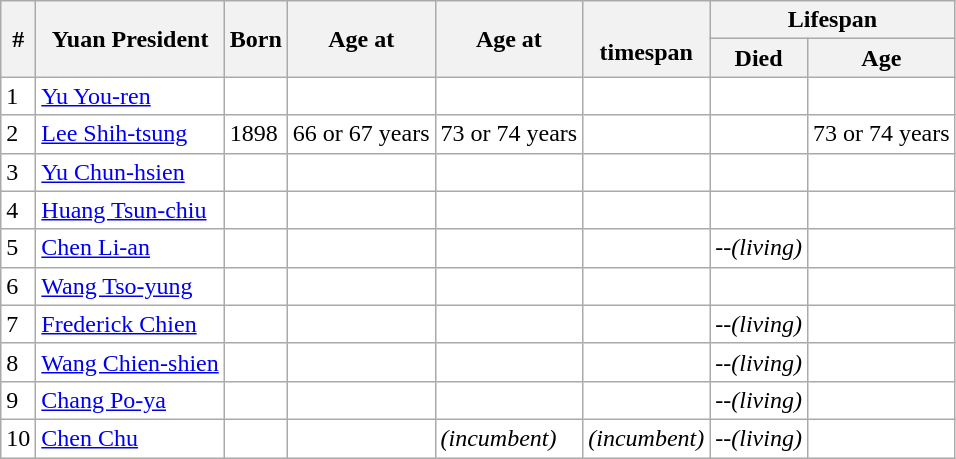<table class="sortable wikitable">
<tr>
<th rowspan=2><abbr>#</abbr></th>
<th rowspan=2>Yuan President</th>
<th rowspan=2>Born</th>
<th rowspan=2>Age at<br></th>
<th rowspan=2>Age at<br></th>
<th rowspan=2><br>timespan</th>
<th colspan=2>Lifespan</th>
</tr>
<tr>
<th>Died</th>
<th>Age</th>
</tr>
<tr style="text-align: left; background:#FFFFFF">
<td>1</td>
<td data-sort-value="Yu You-ren"><a href='#'>Yu You-ren</a></td>
<td></td>
<td><br></td>
<td><br></td>
<td></td>
<td></td>
<td></td>
</tr>
<tr style="text-align: left; background:#FFFFFF">
<td>2</td>
<td data-sort-value="Lee S"><a href='#'>Lee Shih-tsung</a></td>
<td>1898</td>
<td><span></span>66 or 67 years<br></td>
<td><span></span>73 or 74 years<br></td>
<td></td>
<td></td>
<td><span></span>73 or 74 years</td>
</tr>
<tr style="text-align: left; background:#FFFFFF">
<td>3</td>
<td data-sort-value="Yu C"><a href='#'>Yu Chun-hsien</a></td>
<td></td>
<td><br></td>
<td><br></td>
<td></td>
<td></td>
<td></td>
</tr>
<tr style="text-align: left; background:#FFFFFF">
<td>4</td>
<td data-sort-value="Huang"><a href='#'>Huang Tsun-chiu</a></td>
<td></td>
<td><br></td>
<td><br></td>
<td></td>
<td></td>
<td></td>
</tr>
<tr style="text-align: left; background:#FFFFFF">
<td>5</td>
<td data-sort-value="Chen L"><a href='#'>Chen Li-an</a></td>
<td></td>
<td><br></td>
<td><br></td>
<td><em></em></td>
<td><span>--</span><em>(living)</em></td>
<td><em></em></td>
</tr>
<tr style="text-align: left; background:#FFFFFF">
<td>6</td>
<td data-sort-value="Wang T"><a href='#'>Wang Tso-yung</a></td>
<td></td>
<td><br></td>
<td><br></td>
<td></td>
<td></td>
<td></td>
</tr>
<tr style="text-align: left; background:#FFFFFF">
<td>7</td>
<td data-sort-value="Chien"><a href='#'>Frederick Chien</a></td>
<td></td>
<td><br></td>
<td><br></td>
<td><em></em></td>
<td><span>--</span><em>(living)</em></td>
<td><em></em></td>
</tr>
<tr style="text-align: left; background:#FFFFFF">
<td>8</td>
<td data-sort-value="Wang C"><a href='#'>Wang Chien-shien</a></td>
<td></td>
<td><br></td>
<td><br></td>
<td><em></em></td>
<td><span>--</span><em>(living)</em></td>
<td><em></em></td>
</tr>
<tr style="text-align: left; background:#FFFFFF">
<td>9</td>
<td data-sort-value="Chang P"><a href='#'>Chang Po-ya</a></td>
<td></td>
<td><br></td>
<td><br></td>
<td><em></em></td>
<td><span>--</span><em>(living)</em></td>
<td><em></em></td>
</tr>
<tr style="text-align: left; background:#FFFFFF">
<td>10</td>
<td data-sort-value="Chen Chu"><a href='#'>Chen Chu</a></td>
<td></td>
<td><br></td>
<td><span></span><em>(incumbent)</em></td>
<td><em>(incumbent)</em></td>
<td><span>--</span><em>(living)</em></td>
<td><em></em></td>
</tr>
</table>
